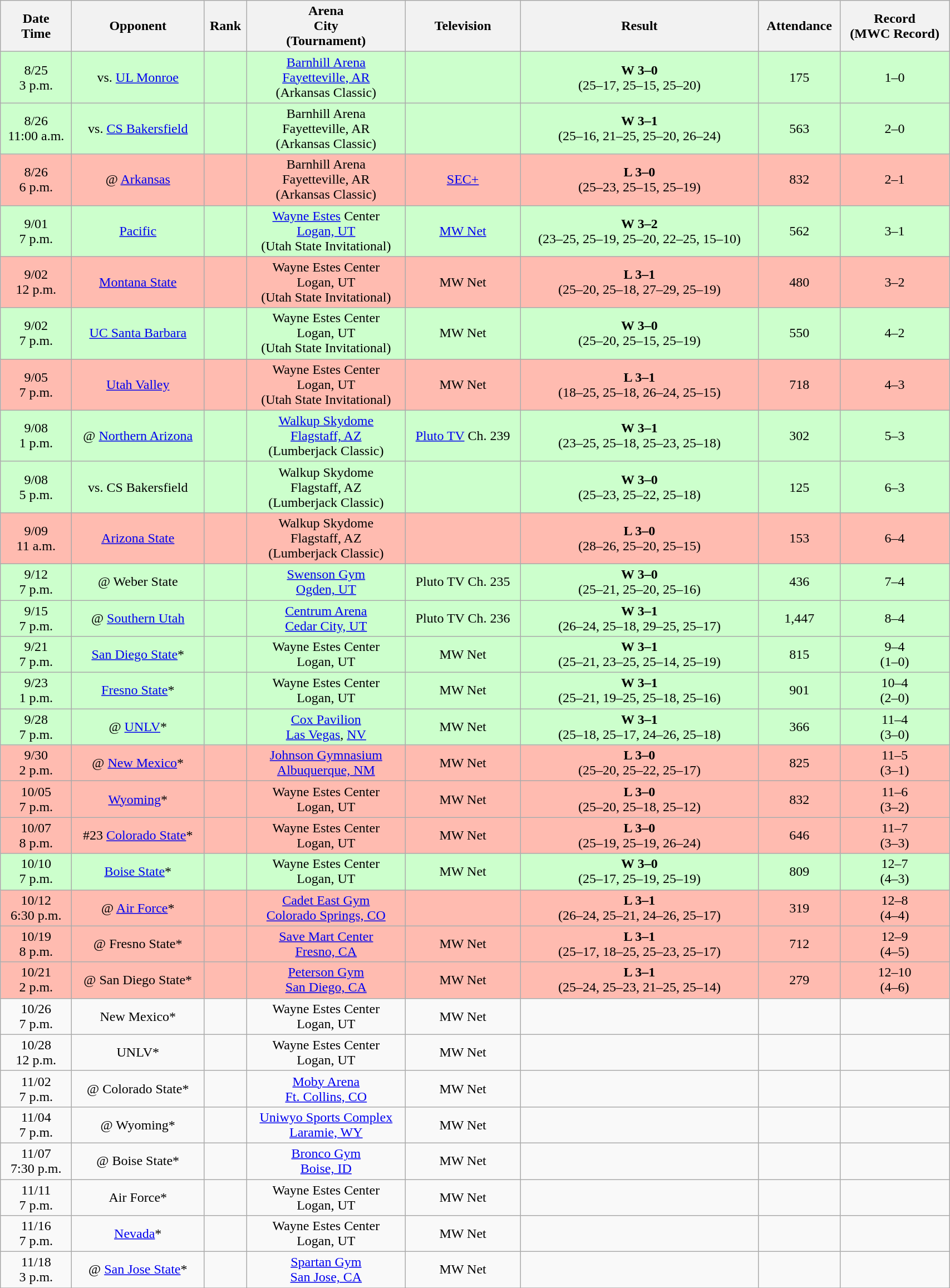<table class="wikitable" style="width:90%">
<tr>
<th style=>Date<br>Time</th>
<th style=>Opponent</th>
<th style=>Rank</th>
<th style=>Arena<br>City<br>(Tournament)</th>
<th style=>Television</th>
<th style=>Result</th>
<th style=>Attendance</th>
<th style=>Record<br>(MWC Record)</th>
</tr>
<tr align="center" bgcolor="#ccffcc">
<td>8/25<br>3 p.m.</td>
<td>vs. <a href='#'>UL Monroe</a></td>
<td></td>
<td><a href='#'>Barnhill Arena</a><br><a href='#'>Fayetteville, AR</a><br>(Arkansas Classic)</td>
<td></td>
<td><strong>W 3–0</strong><br>(25–17, 25–15, 25–20)</td>
<td>175</td>
<td>1–0</td>
</tr>
<tr align="center" bgcolor="#ccffcc">
<td>8/26<br>11:00 a.m.</td>
<td>vs. <a href='#'>CS Bakersfield</a></td>
<td></td>
<td>Barnhill Arena<br>Fayetteville, AR<br>(Arkansas Classic)</td>
<td></td>
<td><strong>W 3–1</strong><br>(25–16, 21–25, 25–20, 26–24)</td>
<td>563</td>
<td>2–0</td>
</tr>
<tr align="center" bgcolor="#ffbbb">
<td>8/26<br>6 p.m.</td>
<td>@ <a href='#'>Arkansas</a></td>
<td></td>
<td>Barnhill Arena<br>Fayetteville, AR<br>(Arkansas Classic)</td>
<td><a href='#'>SEC+</a></td>
<td><strong>L 3–0</strong><br>(25–23, 25–15, 25–19)</td>
<td>832</td>
<td>2–1</td>
</tr>
<tr align="center" bgcolor="#ccffcc">
<td>9/01<br>7 p.m.</td>
<td><a href='#'>Pacific</a></td>
<td></td>
<td><a href='#'>Wayne Estes</a> Center<br><a href='#'>Logan, UT</a><br>(Utah State Invitational)</td>
<td><a href='#'>MW Net</a></td>
<td><strong>W 3–2</strong><br>(23–25, 25–19, 25–20, 22–25, 15–10)</td>
<td>562</td>
<td>3–1</td>
</tr>
<tr align="center" bgcolor="#ffbbb">
<td>9/02<br>12 p.m.</td>
<td><a href='#'>Montana State</a></td>
<td></td>
<td>Wayne Estes Center<br>Logan, UT<br>(Utah State Invitational)</td>
<td>MW Net</td>
<td><strong>L 3–1</strong><br>(25–20, 25–18, 27–29, 25–19)</td>
<td>480</td>
<td>3–2</td>
</tr>
<tr align="center" bgcolor="#ccffcc">
<td>9/02<br>7 p.m.</td>
<td><a href='#'>UC Santa Barbara</a></td>
<td></td>
<td>Wayne Estes Center<br>Logan, UT<br>(Utah State Invitational)</td>
<td>MW Net</td>
<td><strong>W 3–0</strong><br>(25–20, 25–15, 25–19)</td>
<td>550</td>
<td>4–2</td>
</tr>
<tr align="center" bgcolor="#ffbbb">
<td>9/05<br>7 p.m.</td>
<td><a href='#'>Utah Valley</a></td>
<td></td>
<td>Wayne Estes Center<br>Logan, UT<br>(Utah State Invitational)</td>
<td>MW Net</td>
<td><strong>L 3–1</strong><br>(18–25, 25–18, 26–24, 25–15)</td>
<td>718</td>
<td>4–3</td>
</tr>
<tr align="center" bgcolor="#ccffcc">
<td>9/08<br>1 p.m.</td>
<td>@ <a href='#'>Northern Arizona</a></td>
<td></td>
<td><a href='#'>Walkup Skydome</a><br><a href='#'>Flagstaff, AZ</a><br>(Lumberjack Classic)</td>
<td><a href='#'>Pluto TV</a> Ch. 239</td>
<td><strong>W 3–1</strong><br>(23–25, 25–18, 25–23, 25–18)</td>
<td>302</td>
<td>5–3</td>
</tr>
<tr align="center" bgcolor="#ccffcc">
<td>9/08<br>5 p.m.</td>
<td>vs. CS Bakersfield</td>
<td></td>
<td>Walkup Skydome<br>Flagstaff, AZ<br>(Lumberjack Classic)</td>
<td></td>
<td><strong>W 3–0</strong><br>(25–23, 25–22, 25–18)</td>
<td>125</td>
<td>6–3</td>
</tr>
<tr align="center" bgcolor="#ffbbb">
<td>9/09<br>11 a.m.</td>
<td><a href='#'>Arizona State</a></td>
<td></td>
<td>Walkup Skydome<br>Flagstaff, AZ<br>(Lumberjack Classic)</td>
<td></td>
<td><strong>L 3–0</strong><br>(28–26, 25–20, 25–15)</td>
<td>153</td>
<td>6–4</td>
</tr>
<tr align="center" bgcolor="#ccffcc">
<td>9/12<br>7 p.m.</td>
<td>@ Weber State</td>
<td></td>
<td><a href='#'>Swenson Gym</a><br><a href='#'>Ogden, UT</a></td>
<td>Pluto TV Ch. 235</td>
<td><strong>W 3–0</strong><br>(25–21, 25–20, 25–16)</td>
<td>436</td>
<td>7–4</td>
</tr>
<tr align="center" bgcolor="#ccffcc">
<td>9/15<br>7 p.m.</td>
<td>@ <a href='#'>Southern Utah</a></td>
<td></td>
<td><a href='#'>Centrum Arena</a><br><a href='#'>Cedar City, UT</a></td>
<td>Pluto TV Ch. 236</td>
<td><strong>W 3–1</strong><br>(26–24, 25–18, 29–25, 25–17)</td>
<td>1,447</td>
<td>8–4</td>
</tr>
<tr align="center" bgcolor="#ccffcc">
<td>9/21<br>7 p.m.</td>
<td><a href='#'>San Diego State</a>*</td>
<td></td>
<td>Wayne Estes Center<br>Logan, UT</td>
<td>MW Net</td>
<td><strong>W 3–1</strong><br>(25–21, 23–25, 25–14, 25–19)</td>
<td>815</td>
<td>9–4<br>(1–0)</td>
</tr>
<tr align="center" bgcolor="#ccffcc">
<td>9/23<br>1 p.m.</td>
<td><a href='#'>Fresno State</a>*</td>
<td></td>
<td>Wayne Estes Center<br>Logan, UT</td>
<td>MW Net</td>
<td><strong>W 3–1</strong><br>(25–21, 19–25, 25–18, 25–16)</td>
<td>901</td>
<td>10–4<br>(2–0)</td>
</tr>
<tr align="center" bgcolor="#ccffcc">
<td>9/28<br>7 p.m.</td>
<td>@ <a href='#'>UNLV</a>*</td>
<td></td>
<td><a href='#'>Cox Pavilion</a><br><a href='#'>Las Vegas</a>, <a href='#'>NV</a></td>
<td>MW Net</td>
<td><strong>W 3–1</strong><br>(25–18, 25–17, 24–26, 25–18)</td>
<td>366</td>
<td>11–4<br>(3–0)</td>
</tr>
<tr align="center" bgcolor="#ffbbb">
<td>9/30<br>2 p.m.</td>
<td>@ <a href='#'>New Mexico</a>*</td>
<td></td>
<td><a href='#'>Johnson Gymnasium</a><br><a href='#'>Albuquerque, NM</a></td>
<td>MW Net</td>
<td><strong>L 3–0</strong><br>(25–20, 25–22, 25–17)</td>
<td>825</td>
<td>11–5<br>(3–1)</td>
</tr>
<tr align="center" bgcolor="#ffbbb">
<td>10/05<br>7 p.m.</td>
<td><a href='#'>Wyoming</a>*</td>
<td></td>
<td>Wayne Estes Center<br>Logan, UT</td>
<td>MW Net</td>
<td><strong>L 3–0</strong><br>(25–20, 25–18, 25–12)</td>
<td>832</td>
<td>11–6<br>(3–2)</td>
</tr>
<tr align="center" bgcolor="#ffbbb">
<td>10/07<br>8 p.m.</td>
<td>#23 <a href='#'>Colorado State</a>*</td>
<td></td>
<td>Wayne Estes Center<br>Logan, UT</td>
<td>MW Net</td>
<td><strong>L 3–0</strong><br>(25–19, 25–19, 26–24)</td>
<td>646</td>
<td>11–7<br>(3–3)</td>
</tr>
<tr align="center" bgcolor="#ccffcc">
<td>10/10<br>7 p.m.</td>
<td><a href='#'>Boise State</a>*</td>
<td></td>
<td>Wayne Estes Center<br>Logan, UT</td>
<td>MW Net</td>
<td><strong>W 3–0</strong><br>(25–17, 25–19, 25–19)</td>
<td>809</td>
<td>12–7<br>(4–3)</td>
</tr>
<tr align="center" bgcolor="#ffbbb">
<td>10/12<br>6:30 p.m.</td>
<td>@ <a href='#'>Air Force</a>*</td>
<td></td>
<td><a href='#'>Cadet East Gym</a><br><a href='#'>Colorado Springs, CO</a></td>
<td></td>
<td><strong>L 3–1</strong><br>(26–24, 25–21, 24–26, 25–17)</td>
<td>319</td>
<td>12–8<br>(4–4)</td>
</tr>
<tr align="center" bgcolor="#ffbbb">
<td>10/19<br>8 p.m.</td>
<td>@ Fresno State*</td>
<td></td>
<td><a href='#'>Save Mart Center</a><br><a href='#'>Fresno, CA</a></td>
<td>MW Net</td>
<td><strong>L 3–1</strong><br>(25–17, 18–25, 25–23, 25–17)</td>
<td>712</td>
<td>12–9<br>(4–5)</td>
</tr>
<tr align="center" bgcolor="#ffbbb">
<td>10/21<br>2 p.m.</td>
<td>@ San Diego State*</td>
<td></td>
<td><a href='#'>Peterson Gym</a><br><a href='#'>San Diego, CA</a></td>
<td>MW Net</td>
<td><strong>L 3–1</strong><br>(25–24, 25–23, 21–25, 25–14)</td>
<td>279</td>
<td>12–10<br>(4–6)</td>
</tr>
<tr align="center">
<td>10/26<br>7 p.m.</td>
<td>New Mexico*</td>
<td></td>
<td>Wayne Estes Center<br>Logan, UT</td>
<td>MW Net</td>
<td></td>
<td></td>
<td></td>
</tr>
<tr align="center">
<td>10/28<br>12 p.m.</td>
<td>UNLV*</td>
<td></td>
<td>Wayne Estes Center<br>Logan, UT</td>
<td>MW Net</td>
<td></td>
<td></td>
<td></td>
</tr>
<tr align="center">
<td>11/02<br>7 p.m.</td>
<td>@ Colorado State*</td>
<td></td>
<td><a href='#'>Moby Arena</a><br><a href='#'>Ft. Collins, CO</a></td>
<td>MW Net</td>
<td></td>
<td></td>
<td></td>
</tr>
<tr align="center">
<td>11/04<br>7 p.m.</td>
<td>@ Wyoming*</td>
<td></td>
<td><a href='#'>Uniwyo Sports Complex</a><br><a href='#'>Laramie, WY</a></td>
<td>MW Net</td>
<td></td>
<td></td>
<td></td>
</tr>
<tr align="center">
<td>11/07<br>7:30 p.m.</td>
<td>@ Boise State*</td>
<td></td>
<td><a href='#'>Bronco Gym</a><br><a href='#'>Boise, ID</a></td>
<td>MW Net</td>
<td></td>
<td></td>
<td></td>
</tr>
<tr align="center">
<td>11/11<br>7 p.m.</td>
<td>Air Force*</td>
<td></td>
<td>Wayne Estes Center<br>Logan, UT</td>
<td>MW Net</td>
<td></td>
<td></td>
<td></td>
</tr>
<tr align="center">
<td>11/16<br>7 p.m.</td>
<td><a href='#'>Nevada</a>*</td>
<td></td>
<td>Wayne Estes Center<br>Logan, UT</td>
<td>MW Net</td>
<td></td>
<td></td>
<td></td>
</tr>
<tr align="center">
<td>11/18<br>3 p.m.</td>
<td>@ <a href='#'>San Jose State</a>*</td>
<td></td>
<td><a href='#'>Spartan Gym</a><br><a href='#'>San Jose, CA</a></td>
<td>MW Net</td>
<td></td>
<td></td>
<td></td>
</tr>
<tr>
</tr>
</table>
